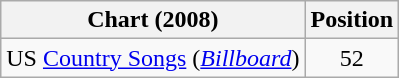<table class="wikitable sortable">
<tr>
<th scope="col">Chart (2008)</th>
<th scope="col">Position</th>
</tr>
<tr>
<td>US <a href='#'>Country Songs</a> (<em><a href='#'>Billboard</a></em>)</td>
<td align="center">52</td>
</tr>
</table>
